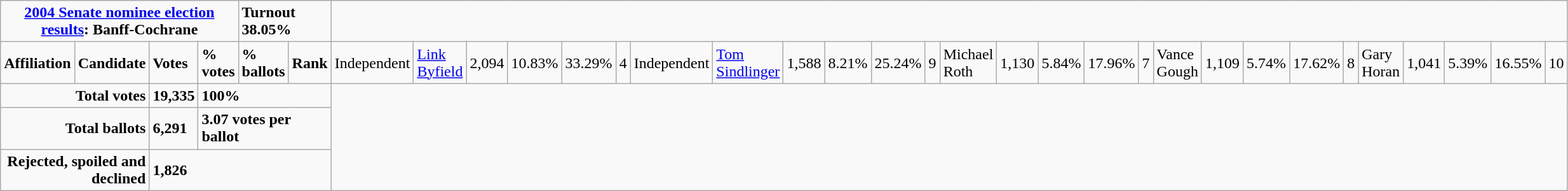<table class="wikitable">
<tr>
<td colspan=5 align=center><strong><a href='#'>2004 Senate nominee election results</a>: Banff-Cochrane</strong></td>
<td colspan=2><strong>Turnout 38.05%</strong></td>
</tr>
<tr>
<td colspan=2><strong>Affiliation</strong></td>
<td><strong>Candidate</strong></td>
<td><strong>Votes</strong></td>
<td><strong>% votes</strong></td>
<td><strong>% ballots</strong></td>
<td><strong>Rank</strong><br>



</td>
<td>Independent</td>
<td><a href='#'>Link Byfield</a></td>
<td>2,094</td>
<td>10.83%</td>
<td>33.29%</td>
<td>4<br>
</td>
<td>Independent</td>
<td><a href='#'>Tom Sindlinger</a></td>
<td>1,588</td>
<td>8.21%</td>
<td>25.24%</td>
<td>9<br></td>
<td>Michael Roth</td>
<td>1,130</td>
<td>5.84%</td>
<td>17.96%</td>
<td>7<br></td>
<td>Vance Gough</td>
<td>1,109</td>
<td>5.74%</td>
<td>17.62%</td>
<td>8<br></td>
<td>Gary Horan</td>
<td>1,041</td>
<td>5.39%</td>
<td>16.55%</td>
<td>10</td>
</tr>
<tr>
<td colspan=3 align="right"><strong>Total votes</strong></td>
<td><strong>19,335</strong></td>
<td colspan=3><strong>100%</strong></td>
</tr>
<tr>
<td colspan=3 align="right"><strong>Total ballots</strong></td>
<td><strong>6,291</strong></td>
<td colspan=3><strong>3.07 votes per ballot</strong></td>
</tr>
<tr>
<td colspan=3 align="right"><strong>Rejected, spoiled and declined</strong></td>
<td colspan=4><strong>1,826</strong></td>
</tr>
</table>
